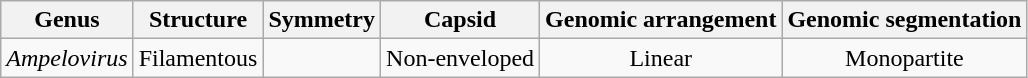<table class="wikitable sortable" style="text-align:center">
<tr>
<th>Genus</th>
<th>Structure</th>
<th>Symmetry</th>
<th>Capsid</th>
<th>Genomic arrangement</th>
<th>Genomic segmentation</th>
</tr>
<tr>
<td><em>Ampelovirus</em></td>
<td>Filamentous</td>
<td></td>
<td>Non-enveloped</td>
<td>Linear</td>
<td>Monopartite</td>
</tr>
</table>
